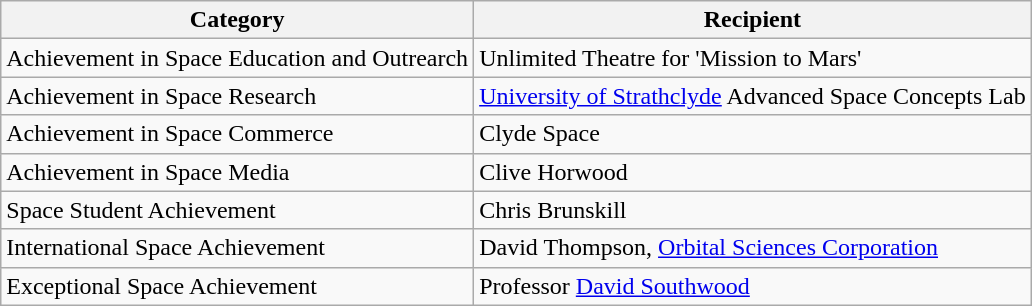<table class="wikitable">
<tr>
<th>Category</th>
<th>Recipient</th>
</tr>
<tr>
<td>Achievement in Space Education and Outrearch</td>
<td>Unlimited Theatre for 'Mission to Mars'</td>
</tr>
<tr>
<td>Achievement in Space Research</td>
<td><a href='#'>University of Strathclyde</a> Advanced Space Concepts Lab</td>
</tr>
<tr>
<td>Achievement in Space Commerce</td>
<td>Clyde Space</td>
</tr>
<tr>
<td>Achievement in Space Media</td>
<td>Clive Horwood</td>
</tr>
<tr>
<td>Space Student Achievement</td>
<td>Chris Brunskill</td>
</tr>
<tr>
<td>International Space Achievement</td>
<td>David Thompson, <a href='#'>Orbital Sciences Corporation</a></td>
</tr>
<tr>
<td>Exceptional Space Achievement</td>
<td>Professor <a href='#'>David Southwood</a></td>
</tr>
</table>
